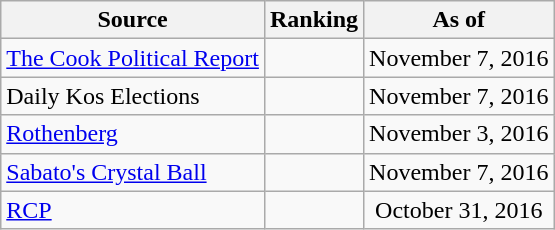<table class="wikitable" style="text-align:center">
<tr>
<th>Source</th>
<th>Ranking</th>
<th>As of</th>
</tr>
<tr>
<td align=left><a href='#'>The Cook Political Report</a></td>
<td></td>
<td>November 7, 2016</td>
</tr>
<tr>
<td align=left>Daily Kos Elections</td>
<td></td>
<td>November 7, 2016</td>
</tr>
<tr>
<td align=left><a href='#'>Rothenberg</a></td>
<td></td>
<td>November 3, 2016</td>
</tr>
<tr>
<td align=left><a href='#'>Sabato's Crystal Ball</a></td>
<td></td>
<td>November 7, 2016</td>
</tr>
<tr>
<td align="left"><a href='#'>RCP</a></td>
<td></td>
<td>October 31, 2016</td>
</tr>
</table>
